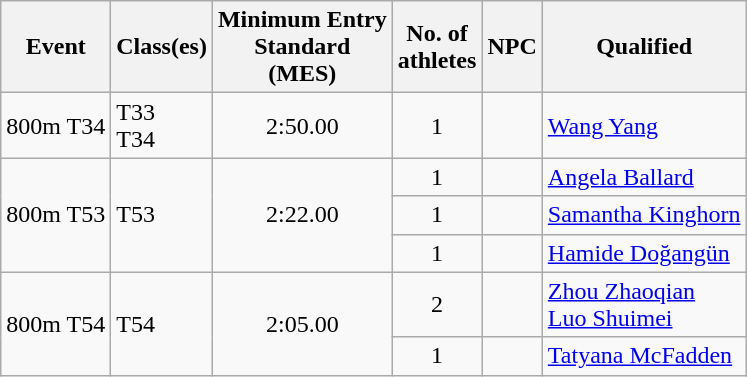<table class="wikitable">
<tr>
<th>Event</th>
<th>Class(es)</th>
<th>Minimum Entry<br>Standard<br>(MES)</th>
<th>No. of<br>athletes</th>
<th>NPC</th>
<th>Qualified</th>
</tr>
<tr>
<td>800m T34</td>
<td>T33<br>T34</td>
<td align=center>2:50.00</td>
<td align=center>1</td>
<td></td>
<td><a href='#'>Wang Yang</a></td>
</tr>
<tr>
<td rowspan=3>800m T53</td>
<td rowspan=3>T53</td>
<td rowspan=3 align=center>2:22.00</td>
<td align=center>1</td>
<td></td>
<td><a href='#'>Angela Ballard</a></td>
</tr>
<tr>
<td align=center>1</td>
<td></td>
<td><a href='#'>Samantha Kinghorn</a></td>
</tr>
<tr>
<td align=center>1</td>
<td></td>
<td><a href='#'>Hamide Doğangün</a></td>
</tr>
<tr>
<td rowspan=2>800m T54</td>
<td rowspan=2>T54</td>
<td rowspan=2 align=center>2:05.00</td>
<td align=center>2</td>
<td></td>
<td><a href='#'>Zhou Zhaoqian</a><br><a href='#'>Luo Shuimei</a></td>
</tr>
<tr>
<td align=center>1</td>
<td></td>
<td><a href='#'>Tatyana McFadden</a></td>
</tr>
</table>
